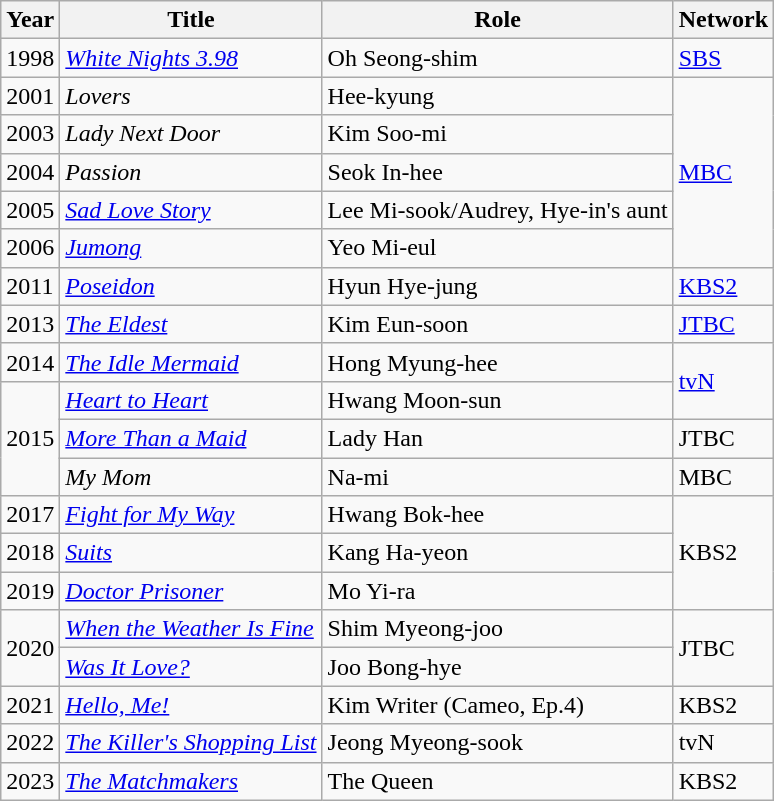<table class="wikitable">
<tr>
<th>Year</th>
<th>Title</th>
<th>Role</th>
<th>Network</th>
</tr>
<tr>
<td>1998</td>
<td><em><a href='#'>White Nights 3.98</a></em></td>
<td>Oh Seong-shim</td>
<td><a href='#'>SBS</a></td>
</tr>
<tr>
<td>2001</td>
<td><em>Lovers</em></td>
<td>Hee-kyung</td>
<td rowspan=5><a href='#'>MBC</a></td>
</tr>
<tr>
<td>2003</td>
<td><em>Lady Next Door</em></td>
<td>Kim Soo-mi</td>
</tr>
<tr>
<td>2004</td>
<td><em>Passion</em></td>
<td>Seok In-hee</td>
</tr>
<tr>
<td>2005</td>
<td><em><a href='#'>Sad Love Story</a></em></td>
<td>Lee Mi-sook/Audrey, Hye-in's aunt</td>
</tr>
<tr>
<td>2006</td>
<td><em><a href='#'>Jumong</a></em></td>
<td>Yeo Mi-eul</td>
</tr>
<tr>
<td>2011</td>
<td><em><a href='#'>Poseidon</a></em></td>
<td>Hyun Hye-jung</td>
<td><a href='#'>KBS2</a></td>
</tr>
<tr>
<td>2013</td>
<td><em><a href='#'>The Eldest</a></em></td>
<td>Kim Eun-soon</td>
<td><a href='#'>JTBC</a></td>
</tr>
<tr>
<td>2014</td>
<td><em><a href='#'>The Idle Mermaid</a></em></td>
<td>Hong Myung-hee</td>
<td rowspan=2><a href='#'>tvN</a></td>
</tr>
<tr>
<td rowspan=3>2015</td>
<td><em><a href='#'>Heart to Heart</a></em></td>
<td>Hwang Moon-sun</td>
</tr>
<tr>
<td><em><a href='#'>More Than a Maid</a></em></td>
<td>Lady Han</td>
<td>JTBC</td>
</tr>
<tr>
<td><em>My Mom</em></td>
<td>Na-mi</td>
<td>MBC</td>
</tr>
<tr>
<td>2017</td>
<td><em><a href='#'>Fight for My Way</a></em></td>
<td>Hwang Bok-hee</td>
<td rowspan=3>KBS2</td>
</tr>
<tr>
<td>2018</td>
<td><em><a href='#'>Suits</a></em></td>
<td>Kang Ha-yeon</td>
</tr>
<tr>
<td>2019</td>
<td><em><a href='#'>Doctor Prisoner</a></em></td>
<td>Mo Yi-ra</td>
</tr>
<tr>
<td rowspan=2>2020</td>
<td><em><a href='#'>When the Weather Is Fine</a></em></td>
<td>Shim Myeong-joo</td>
<td rowspan=2>JTBC</td>
</tr>
<tr>
<td><em><a href='#'>Was It Love?</a></em></td>
<td>Joo Bong-hye</td>
</tr>
<tr>
<td>2021</td>
<td><em><a href='#'>Hello, Me!</a></em></td>
<td>Kim Writer  (Cameo, Ep.4)</td>
<td>KBS2</td>
</tr>
<tr>
<td>2022</td>
<td><em><a href='#'>The Killer's Shopping List</a></em></td>
<td>Jeong Myeong-sook</td>
<td>tvN</td>
</tr>
<tr>
<td>2023</td>
<td><em><a href='#'>The Matchmakers</a></em></td>
<td>The Queen </td>
<td>KBS2</td>
</tr>
</table>
